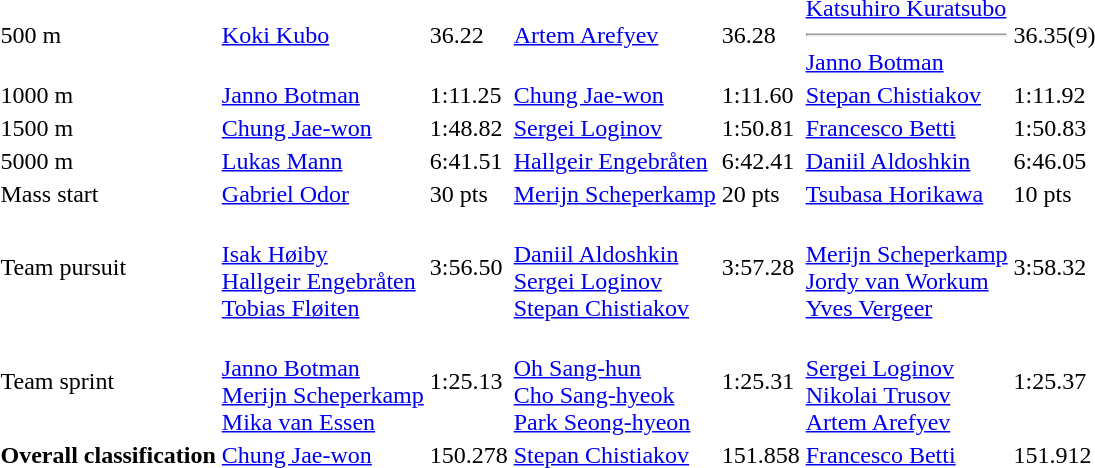<table>
<tr>
<td>500 m</td>
<td><a href='#'>Koki Kubo</a><br></td>
<td>36.22</td>
<td><a href='#'>Artem Arefyev</a><br></td>
<td>36.28</td>
<td><a href='#'>Katsuhiro Kuratsubo</a><br><hr><a href='#'>Janno Botman</a><br></td>
<td>36.35(9)</td>
</tr>
<tr>
<td>1000 m</td>
<td><a href='#'>Janno Botman</a><br></td>
<td>1:11.25</td>
<td><a href='#'>Chung Jae-won</a><br></td>
<td>1:11.60</td>
<td><a href='#'>Stepan Chistiakov</a><br></td>
<td>1:11.92</td>
</tr>
<tr>
<td>1500 m</td>
<td><a href='#'>Chung Jae-won</a><br></td>
<td>1:48.82</td>
<td><a href='#'>Sergei Loginov</a><br></td>
<td>1:50.81</td>
<td><a href='#'>Francesco Betti</a><br></td>
<td>1:50.83</td>
</tr>
<tr>
<td>5000 m</td>
<td><a href='#'>Lukas Mann</a><br></td>
<td>6:41.51</td>
<td><a href='#'>Hallgeir Engebråten</a><br></td>
<td>6:42.41</td>
<td><a href='#'>Daniil Aldoshkin</a><br></td>
<td>6:46.05</td>
</tr>
<tr>
<td>Mass start</td>
<td><a href='#'>Gabriel Odor</a><br></td>
<td>30 pts</td>
<td><a href='#'>Merijn Scheperkamp</a><br></td>
<td>20 pts</td>
<td><a href='#'>Tsubasa Horikawa</a><br></td>
<td>10 pts</td>
</tr>
<tr>
<td>Team pursuit</td>
<td><br><a href='#'>Isak Høiby</a><br><a href='#'>Hallgeir Engebråten</a><br><a href='#'>Tobias Fløiten</a></td>
<td>3:56.50</td>
<td><br><a href='#'>Daniil Aldoshkin</a><br><a href='#'>Sergei Loginov</a><br><a href='#'>Stepan Chistiakov</a></td>
<td>3:57.28</td>
<td><br><a href='#'>Merijn Scheperkamp</a><br><a href='#'>Jordy van Workum</a><br><a href='#'>Yves Vergeer</a></td>
<td>3:58.32</td>
</tr>
<tr>
<td>Team sprint</td>
<td><br><a href='#'>Janno Botman</a><br><a href='#'>Merijn Scheperkamp</a><br><a href='#'>Mika van Essen</a></td>
<td>1:25.13</td>
<td><br><a href='#'>Oh Sang-hun</a><br><a href='#'>Cho Sang-hyeok</a><br><a href='#'>Park Seong-hyeon</a></td>
<td>1:25.31</td>
<td><br><a href='#'>Sergei Loginov</a><br><a href='#'>Nikolai Trusov</a><br><a href='#'>Artem Arefyev</a></td>
<td>1:25.37</td>
</tr>
<tr>
<td align=left><strong>Overall classification</strong></td>
<td><a href='#'>Chung Jae-won</a><br></td>
<td>150.278</td>
<td><a href='#'>Stepan Chistiakov</a><br></td>
<td>151.858</td>
<td><a href='#'>Francesco Betti</a><br></td>
<td>151.912</td>
</tr>
</table>
